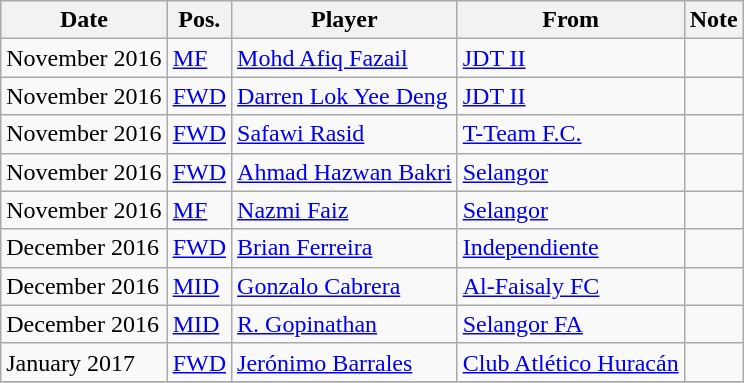<table class="wikitable sortable">
<tr>
<th>Date</th>
<th>Pos.</th>
<th>Player</th>
<th>From</th>
<th>Note</th>
</tr>
<tr>
<td>November 2016</td>
<td><a href='#'>MF</a></td>
<td> <a href='#'>Mohd Afiq Fazail</a></td>
<td> <a href='#'>JDT II</a></td>
<td></td>
</tr>
<tr>
<td>November 2016</td>
<td><a href='#'>FWD</a></td>
<td> <a href='#'>Darren Lok Yee Deng</a></td>
<td> <a href='#'>JDT II</a></td>
<td></td>
</tr>
<tr>
<td>November 2016</td>
<td><a href='#'>FWD</a></td>
<td> <a href='#'>Safawi Rasid</a></td>
<td> <a href='#'>T-Team F.C.</a></td>
<td></td>
</tr>
<tr>
<td>November 2016</td>
<td><a href='#'>FWD</a></td>
<td> <a href='#'>Ahmad Hazwan Bakri</a></td>
<td> <a href='#'>Selangor</a></td>
<td></td>
</tr>
<tr>
<td>November 2016</td>
<td><a href='#'>MF</a></td>
<td> <a href='#'>Nazmi Faiz</a></td>
<td> <a href='#'>Selangor</a></td>
<td></td>
</tr>
<tr>
<td>December 2016</td>
<td><a href='#'>FWD</a></td>
<td> <a href='#'>Brian Ferreira</a></td>
<td> <a href='#'>Independiente</a></td>
<td></td>
</tr>
<tr>
<td>December 2016</td>
<td><a href='#'>MID</a></td>
<td> <a href='#'>Gonzalo Cabrera</a></td>
<td> <a href='#'>Al-Faisaly FC</a></td>
<td></td>
</tr>
<tr>
<td>December 2016</td>
<td><a href='#'>MID</a></td>
<td> <a href='#'>R. Gopinathan</a></td>
<td> <a href='#'>Selangor FA</a></td>
<td></td>
</tr>
<tr>
<td>January 2017</td>
<td><a href='#'>FWD</a></td>
<td> <a href='#'>Jerónimo Barrales</a></td>
<td> <a href='#'>Club Atlético Huracán</a></td>
<td></td>
</tr>
<tr>
</tr>
</table>
